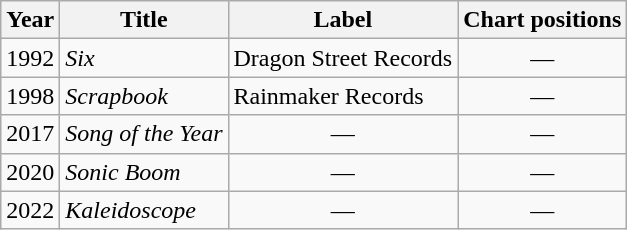<table class="wikitable">
<tr>
<th align=center rowspan="1">Year</th>
<th align=center rowspan="1">Title</th>
<th align=center rowspan="1">Label</th>
<th align=center rowspan="1">Chart positions</th>
</tr>
<tr>
<td>1992</td>
<td><em>Six</em></td>
<td>Dragon Street Records</td>
<td align=center>—</td>
</tr>
<tr>
<td>1998</td>
<td><em>Scrapbook</em></td>
<td>Rainmaker Records</td>
<td align=center>—</td>
</tr>
<tr>
<td>2017</td>
<td><em>Song of the Year</em></td>
<td align=center>—</td>
<td align=center>—</td>
</tr>
<tr>
<td>2020</td>
<td><em>Sonic Boom</em></td>
<td align=center>—</td>
<td align=center>—</td>
</tr>
<tr>
<td>2022</td>
<td><em>Kaleidoscope</em></td>
<td align=center>—</td>
<td align=center>—</td>
</tr>
</table>
